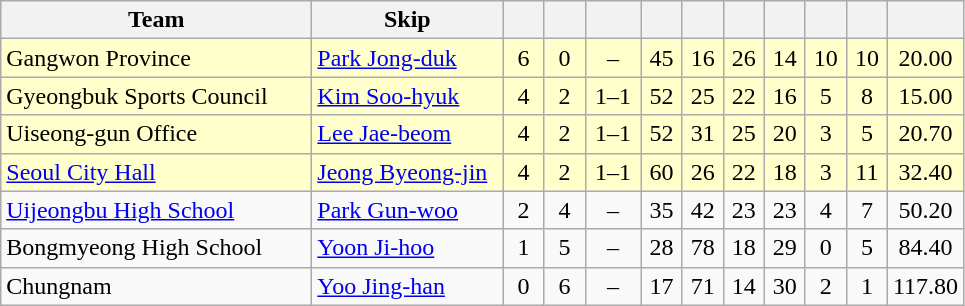<table class=wikitable  style="text-align:center;">
<tr>
<th width=200>Team</th>
<th width=120>Skip</th>
<th width=20></th>
<th width=20></th>
<th width=30></th>
<th width=20></th>
<th width=20></th>
<th width=20></th>
<th width=20></th>
<th width=20></th>
<th width=20></th>
<th width=20></th>
</tr>
<tr bgcolor=#ffffcc>
<td style="text-align:left;"> Gangwon Province</td>
<td style="text-align:left;"><a href='#'>Park Jong-duk</a></td>
<td>6</td>
<td>0</td>
<td>–</td>
<td>45</td>
<td>16</td>
<td>26</td>
<td>14</td>
<td>10</td>
<td>10</td>
<td>20.00</td>
</tr>
<tr bgcolor=#ffffcc>
<td style="text-align:left;"> Gyeongbuk Sports Council</td>
<td style="text-align:left;"><a href='#'>Kim Soo-hyuk</a></td>
<td>4</td>
<td>2</td>
<td>1–1</td>
<td>52</td>
<td>25</td>
<td>22</td>
<td>16</td>
<td>5</td>
<td>8</td>
<td>15.00</td>
</tr>
<tr bgcolor=#ffffcc>
<td style="text-align:left;"> Uiseong-gun Office</td>
<td style="text-align:left;"><a href='#'>Lee Jae-beom</a></td>
<td>4</td>
<td>2</td>
<td>1–1</td>
<td>52</td>
<td>31</td>
<td>25</td>
<td>20</td>
<td>3</td>
<td>5</td>
<td>20.70</td>
</tr>
<tr bgcolor=#ffffcc>
<td style="text-align:left;"> <a href='#'>Seoul City Hall</a></td>
<td style="text-align:left;"><a href='#'>Jeong Byeong-jin</a></td>
<td>4</td>
<td>2</td>
<td>1–1</td>
<td>60</td>
<td>26</td>
<td>22</td>
<td>18</td>
<td>3</td>
<td>11</td>
<td>32.40</td>
</tr>
<tr>
<td style="text-align:left;"> <a href='#'>Uijeongbu High School</a></td>
<td style="text-align:left;"><a href='#'>Park Gun-woo</a></td>
<td>2</td>
<td>4</td>
<td>–</td>
<td>35</td>
<td>42</td>
<td>23</td>
<td>23</td>
<td>4</td>
<td>7</td>
<td>50.20</td>
</tr>
<tr>
<td style="text-align:left;"> Bongmyeong High School</td>
<td style="text-align:left;"><a href='#'>Yoon Ji-hoo</a></td>
<td>1</td>
<td>5</td>
<td>–</td>
<td>28</td>
<td>78</td>
<td>18</td>
<td>29</td>
<td>0</td>
<td>5</td>
<td>84.40</td>
</tr>
<tr>
<td style="text-align:left;"> Chungnam</td>
<td style="text-align:left;"><a href='#'>Yoo Jing-han</a></td>
<td>0</td>
<td>6</td>
<td>–</td>
<td>17</td>
<td>71</td>
<td>14</td>
<td>30</td>
<td>2</td>
<td>1</td>
<td>117.80</td>
</tr>
</table>
